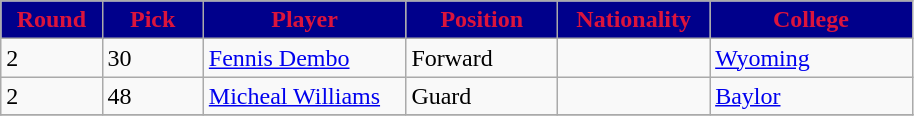<table class="wikitable sortable sortable">
<tr>
<th style="background:#00008B; color:#DC143C; width:10%;">Round</th>
<th style="background:#00008B; color:#DC143C; width:10%;">Pick</th>
<th style="background:#00008B; color:#DC143C; width:20%;">Player</th>
<th style="background:#00008B; color:#DC143C; width:15%;">Position</th>
<th style="background:#00008B; color:#DC143C; width:15%;">Nationality</th>
<th style="background:#00008B; color:#DC143C; width:20%;">College</th>
</tr>
<tr>
<td>2</td>
<td>30</td>
<td><a href='#'>Fennis Dembo</a></td>
<td>Forward</td>
<td></td>
<td><a href='#'>Wyoming</a></td>
</tr>
<tr>
<td>2</td>
<td>48</td>
<td><a href='#'>Micheal Williams</a></td>
<td>Guard</td>
<td></td>
<td><a href='#'>Baylor</a></td>
</tr>
<tr>
</tr>
</table>
